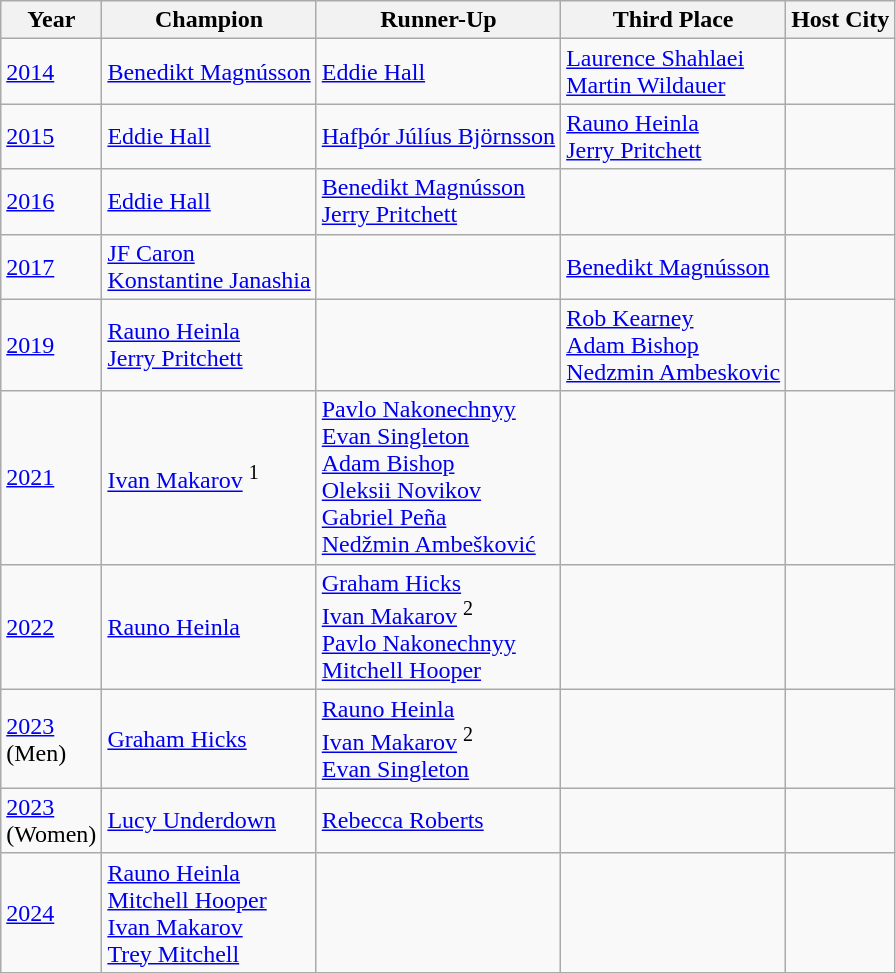<table class="wikitable">
<tr>
<th>Year</th>
<th>Champion</th>
<th>Runner-Up</th>
<th>Third Place</th>
<th>Host City</th>
</tr>
<tr>
<td><a href='#'>2014</a></td>
<td> <a href='#'>Benedikt Magnússon</a></td>
<td> <a href='#'>Eddie Hall</a></td>
<td> <a href='#'>Laurence Shahlaei</a><br> <a href='#'>Martin Wildauer</a></td>
<td> </td>
</tr>
<tr>
<td><a href='#'>2015</a></td>
<td> <a href='#'>Eddie Hall</a></td>
<td> <a href='#'>Hafþór Júlíus Björnsson</a></td>
<td> <a href='#'>Rauno Heinla</a><br> <a href='#'>Jerry Pritchett</a></td>
<td> </td>
</tr>
<tr>
<td><a href='#'>2016</a></td>
<td> <a href='#'>Eddie Hall</a></td>
<td> <a href='#'>Benedikt Magnússon</a><br> <a href='#'>Jerry Pritchett</a></td>
<td></td>
<td> </td>
</tr>
<tr>
<td><a href='#'>2017</a></td>
<td> <a href='#'>JF Caron</a><br> <a href='#'>Konstantine Janashia</a></td>
<td></td>
<td> <a href='#'>Benedikt Magnússon</a></td>
<td> </td>
</tr>
<tr>
<td><a href='#'>2019</a></td>
<td> <a href='#'>Rauno Heinla</a><br> <a href='#'>Jerry Pritchett</a></td>
<td></td>
<td> <a href='#'>Rob Kearney</a><br> <a href='#'>Adam Bishop</a><br> <a href='#'>Nedzmin Ambeskovic</a></td>
<td> </td>
</tr>
<tr>
<td><a href='#'>2021</a></td>
<td> <a href='#'>Ivan Makarov</a> <sup> 1 </sup></td>
<td> <a href='#'>Pavlo Nakonechnyy</a><br> <a href='#'>Evan Singleton</a><br> <a href='#'>Adam Bishop</a><br> <a href='#'>Oleksii Novikov</a><br> <a href='#'>Gabriel Peña</a><br> <a href='#'>Nedžmin Ambešković</a></td>
<td></td>
<td> </td>
</tr>
<tr>
<td><a href='#'>2022</a></td>
<td> <a href='#'>Rauno Heinla</a></td>
<td> <a href='#'>Graham Hicks</a><br> <a href='#'>Ivan Makarov</a> <sup> 2 </sup><br> <a href='#'>Pavlo Nakonechnyy</a><br> <a href='#'>Mitchell Hooper</a></td>
<td></td>
<td> </td>
</tr>
<tr>
<td><a href='#'>2023</a> <br> (Men)</td>
<td> <a href='#'>Graham Hicks</a></td>
<td> <a href='#'>Rauno Heinla</a><br> <a href='#'>Ivan Makarov</a> <sup> 2 </sup><br> <a href='#'>Evan Singleton</a></td>
<td></td>
<td> </td>
</tr>
<tr>
<td><a href='#'>2023</a> <br> (Women)</td>
<td> <a href='#'>Lucy Underdown</a></td>
<td> <a href='#'>Rebecca Roberts</a></td>
<td></td>
<td> </td>
</tr>
<tr>
<td><a href='#'>2024</a></td>
<td> <a href='#'>Rauno Heinla</a> <br>  <a href='#'>Mitchell Hooper</a> <br>  <a href='#'>Ivan Makarov</a> <br>  <a href='#'>Trey Mitchell</a></td>
<td></td>
<td></td>
<td> </td>
</tr>
<tr>
</tr>
</table>
